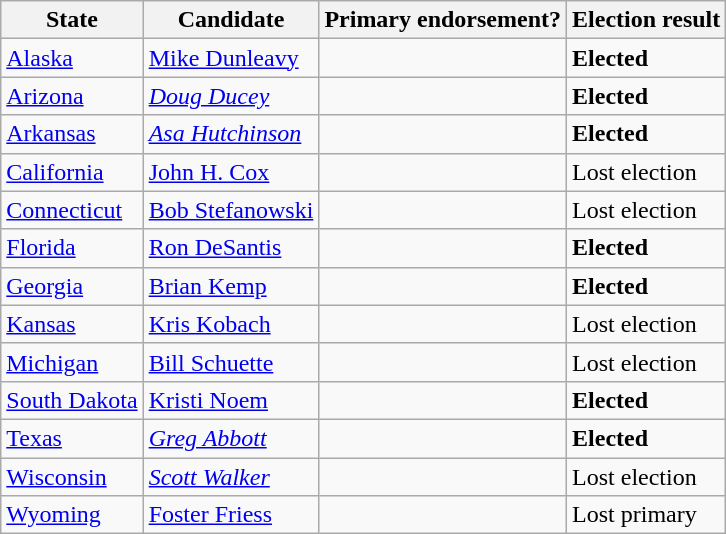<table class="wikitable sortable">
<tr>
<th bgcolor="teal"><span>State</span></th>
<th bgcolor="teal"><span>Candidate</span></th>
<th>Primary endorsement?</th>
<th>Election result</th>
</tr>
<tr>
<td> <a href='#'>Alaska</a></td>
<td><a href='#'>Mike Dunleavy</a></td>
<td></td>
<td><strong></strong> <strong>Elected</strong></td>
</tr>
<tr>
<td> <a href='#'>Arizona</a></td>
<td><em><a href='#'>Doug Ducey</a></em></td>
<td><strong></strong></td>
<td><strong></strong> <strong>Elected</strong></td>
</tr>
<tr>
<td> <a href='#'>Arkansas</a></td>
<td><em><a href='#'>Asa Hutchinson</a></em></td>
<td><strong></strong></td>
<td><strong></strong> <strong>Elected</strong></td>
</tr>
<tr>
<td> <a href='#'>California</a></td>
<td><a href='#'>John H. Cox</a></td>
<td><strong></strong></td>
<td> Lost election</td>
</tr>
<tr>
<td> <a href='#'>Connecticut</a></td>
<td><a href='#'>Bob Stefanowski</a></td>
<td></td>
<td> Lost election</td>
</tr>
<tr>
<td> <a href='#'>Florida</a></td>
<td><a href='#'>Ron DeSantis</a></td>
<td><strong></strong></td>
<td><strong></strong> <strong>Elected</strong></td>
</tr>
<tr>
<td> <a href='#'>Georgia</a></td>
<td><a href='#'>Brian Kemp</a></td>
<td><strong></strong></td>
<td><strong></strong> <strong>Elected</strong></td>
</tr>
<tr>
<td> <a href='#'>Kansas</a></td>
<td><a href='#'>Kris Kobach</a></td>
<td><strong></strong></td>
<td> Lost election</td>
</tr>
<tr>
<td> <a href='#'>Michigan</a></td>
<td><a href='#'>Bill Schuette</a></td>
<td></td>
<td> Lost election</td>
</tr>
<tr>
<td> <a href='#'>South Dakota</a></td>
<td><a href='#'>Kristi Noem</a></td>
<td></td>
<td><strong></strong> <strong>Elected</strong></td>
</tr>
<tr>
<td> <a href='#'>Texas</a></td>
<td><em><a href='#'>Greg Abbott</a></em></td>
<td><strong></strong></td>
<td><strong></strong> <strong>Elected</strong></td>
</tr>
<tr>
<td> <a href='#'>Wisconsin</a></td>
<td><em><a href='#'>Scott Walker</a></em></td>
<td><strong></strong></td>
<td> Lost election</td>
</tr>
<tr>
<td> <a href='#'>Wyoming</a></td>
<td><a href='#'>Foster Friess</a></td>
<td><strong></strong></td>
<td> Lost primary</td>
</tr>
</table>
